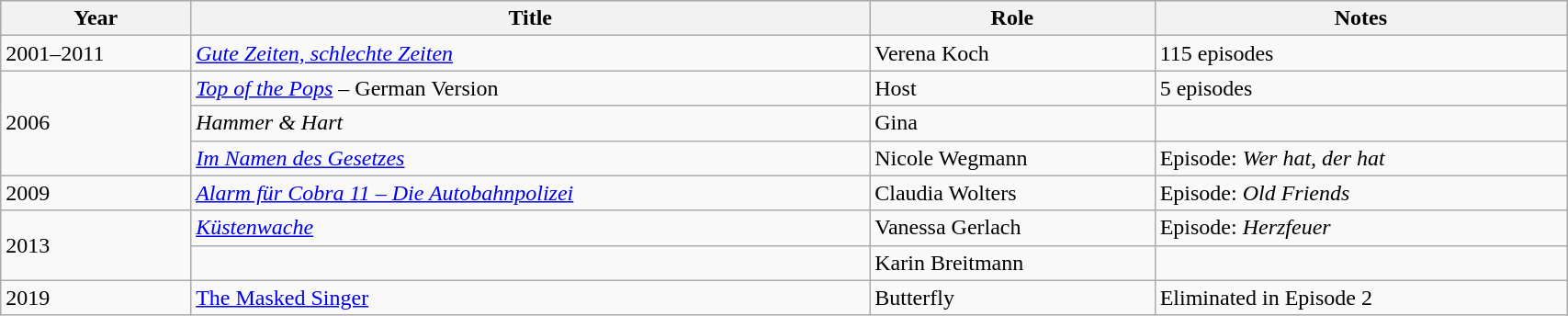<table class="wikitable" width="90%">
<tr bgcolor="#CCCCCC">
<th>Year</th>
<th>Title</th>
<th>Role</th>
<th>Notes</th>
</tr>
<tr>
<td>2001–2011</td>
<td><em><a href='#'>Gute Zeiten, schlechte Zeiten</a></em></td>
<td>Verena Koch</td>
<td>115 episodes</td>
</tr>
<tr>
<td rowspan="3">2006</td>
<td><em><a href='#'>Top of the Pops</a></em> – German Version</td>
<td>Host</td>
<td>5 episodes</td>
</tr>
<tr>
<td><em>Hammer & Hart</em></td>
<td>Gina</td>
<td></td>
</tr>
<tr>
<td><em><a href='#'>Im Namen des Gesetzes</a></em></td>
<td>Nicole Wegmann</td>
<td>Episode: <em>Wer hat, der hat</em></td>
</tr>
<tr>
<td>2009</td>
<td><em><a href='#'>Alarm für Cobra 11 – Die Autobahnpolizei</a></em></td>
<td>Claudia Wolters</td>
<td>Episode: <em>Old Friends</em></td>
</tr>
<tr>
<td rowspan="2">2013</td>
<td><em><a href='#'>Küstenwache</a></em></td>
<td>Vanessa Gerlach</td>
<td>Episode: <em>Herzfeuer</em></td>
</tr>
<tr>
<td><em></em></td>
<td>Karin Breitmann</td>
<td></td>
</tr>
<tr>
<td>2019</td>
<td><a href='#'>The Masked Singer</a></td>
<td>Butterfly</td>
<td>Eliminated in Episode 2</td>
</tr>
</table>
